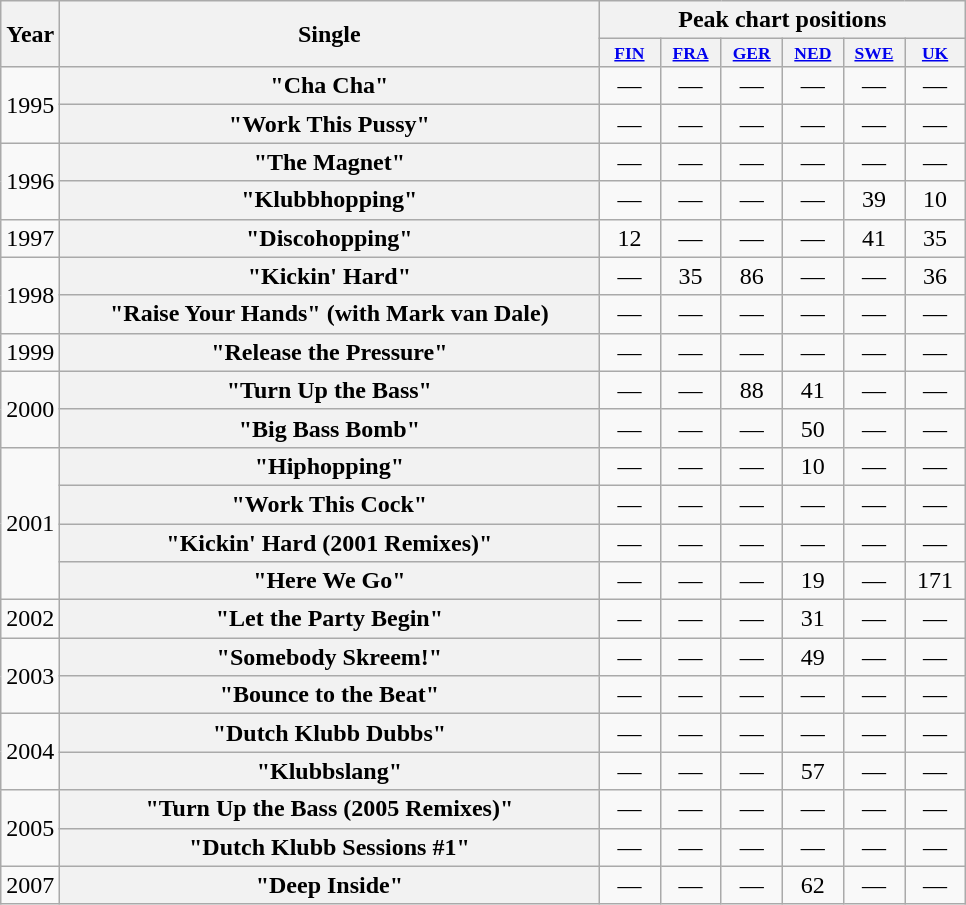<table class="wikitable plainrowheaders" style="text-align:center;">
<tr>
<th rowspan="2">Year</th>
<th rowspan="2" style="width:22em;">Single</th>
<th colspan="6">Peak chart positions</th>
</tr>
<tr style="font-size:small;">
<th style="width:3em;font-size:90%"><a href='#'>FIN</a><br></th>
<th style="width:3em;font-size:90%"><a href='#'>FRA</a><br></th>
<th style="width:3em;font-size:90%"><a href='#'>GER</a><br></th>
<th style="width:3em;font-size:90%"><a href='#'>NED</a><br></th>
<th style="width:3em;font-size:90%"><a href='#'>SWE</a><br></th>
<th style="width:3em;font-size:90%"><a href='#'>UK</a><br></th>
</tr>
<tr>
<td rowspan="2">1995</td>
<th scope="row">"Cha Cha"</th>
<td>—</td>
<td>—</td>
<td>—</td>
<td>—</td>
<td>—</td>
<td>—</td>
</tr>
<tr>
<th scope="row">"Work This Pussy"</th>
<td>—</td>
<td>—</td>
<td>—</td>
<td>—</td>
<td>—</td>
<td>—</td>
</tr>
<tr>
<td rowspan="2">1996</td>
<th scope="row">"The Magnet"</th>
<td>—</td>
<td>—</td>
<td>—</td>
<td>—</td>
<td>—</td>
<td>—</td>
</tr>
<tr>
<th scope="row">"Klubbhopping"</th>
<td>—</td>
<td>—</td>
<td>—</td>
<td>—</td>
<td>39</td>
<td>10</td>
</tr>
<tr>
<td rowspan="1">1997</td>
<th scope="row">"Discohopping"</th>
<td>12</td>
<td>—</td>
<td>—</td>
<td>—</td>
<td>41</td>
<td>35</td>
</tr>
<tr>
<td rowspan="2">1998</td>
<th scope="row">"Kickin' Hard"</th>
<td>—</td>
<td>35</td>
<td>86</td>
<td>—</td>
<td>—</td>
<td>36</td>
</tr>
<tr>
<th scope="row">"Raise Your Hands" (with Mark van Dale)</th>
<td>—</td>
<td>—</td>
<td>—</td>
<td>—</td>
<td>—</td>
<td>—</td>
</tr>
<tr>
<td rowspan="1">1999</td>
<th scope="row">"Release the Pressure"</th>
<td>—</td>
<td>—</td>
<td>—</td>
<td>—</td>
<td>—</td>
<td>—</td>
</tr>
<tr>
<td rowspan="2">2000</td>
<th scope="row">"Turn Up the Bass"</th>
<td>—</td>
<td>—</td>
<td>88</td>
<td>41</td>
<td>—</td>
<td>—</td>
</tr>
<tr>
<th scope="row">"Big Bass Bomb"</th>
<td>—</td>
<td>—</td>
<td>—</td>
<td>50</td>
<td>—</td>
<td>—</td>
</tr>
<tr>
<td rowspan="4">2001</td>
<th scope="row">"Hiphopping"</th>
<td>—</td>
<td>—</td>
<td>—</td>
<td>10</td>
<td>—</td>
<td>—</td>
</tr>
<tr>
<th scope="row">"Work This Cock"</th>
<td>—</td>
<td>—</td>
<td>—</td>
<td>—</td>
<td>—</td>
<td>—</td>
</tr>
<tr>
<th scope="row">"Kickin' Hard (2001 Remixes)"</th>
<td>—</td>
<td>—</td>
<td>—</td>
<td>—</td>
<td>—</td>
<td>—</td>
</tr>
<tr>
<th scope="row">"Here We Go"</th>
<td>—</td>
<td>—</td>
<td>—</td>
<td>19</td>
<td>—</td>
<td>171</td>
</tr>
<tr>
<td>2002</td>
<th scope="row">"Let the Party Begin"</th>
<td>—</td>
<td>—</td>
<td>—</td>
<td>31</td>
<td>—</td>
<td>—</td>
</tr>
<tr>
<td rowspan="2">2003</td>
<th scope="row">"Somebody Skreem!"</th>
<td>—</td>
<td>—</td>
<td>—</td>
<td>49</td>
<td>—</td>
<td>—</td>
</tr>
<tr>
<th scope="row">"Bounce to the Beat"</th>
<td>—</td>
<td>—</td>
<td>—</td>
<td>—</td>
<td>—</td>
<td>—</td>
</tr>
<tr>
<td rowspan="2">2004</td>
<th scope="row">"Dutch Klubb Dubbs"</th>
<td>—</td>
<td>—</td>
<td>—</td>
<td>—</td>
<td>—</td>
<td>—</td>
</tr>
<tr>
<th scope="row">"Klubbslang"</th>
<td>—</td>
<td>—</td>
<td>—</td>
<td>57</td>
<td>—</td>
<td>—</td>
</tr>
<tr>
<td rowspan="2">2005</td>
<th scope="row">"Turn Up the Bass (2005 Remixes)"</th>
<td>—</td>
<td>—</td>
<td>—</td>
<td>—</td>
<td>—</td>
<td>—</td>
</tr>
<tr>
<th scope="row">"Dutch Klubb Sessions #1"</th>
<td>—</td>
<td>—</td>
<td>—</td>
<td>—</td>
<td>—</td>
<td>—</td>
</tr>
<tr>
<td>2007</td>
<th scope="row">"Deep Inside"</th>
<td>—</td>
<td>—</td>
<td>—</td>
<td>62</td>
<td>—</td>
<td>—</td>
</tr>
</table>
